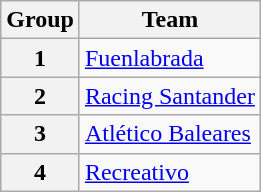<table class="wikitable">
<tr>
<th>Group</th>
<th>Team</th>
</tr>
<tr>
<th>1</th>
<td><a href='#'>Fuenlabrada</a></td>
</tr>
<tr>
<th>2</th>
<td><a href='#'>Racing Santander</a></td>
</tr>
<tr>
<th>3</th>
<td><a href='#'>Atlético Baleares</a></td>
</tr>
<tr>
<th>4</th>
<td><a href='#'>Recreativo</a></td>
</tr>
</table>
